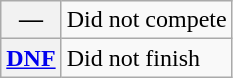<table class="wikitable">
<tr>
<th scope="row">—</th>
<td>Did not compete</td>
</tr>
<tr>
<th scope="row"><a href='#'>DNF</a></th>
<td>Did not finish</td>
</tr>
</table>
